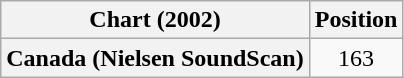<table class="wikitable plainrowheaders" style="text-align:center">
<tr>
<th>Chart (2002)</th>
<th>Position</th>
</tr>
<tr>
<th scope="row">Canada (Nielsen SoundScan)</th>
<td>163</td>
</tr>
</table>
